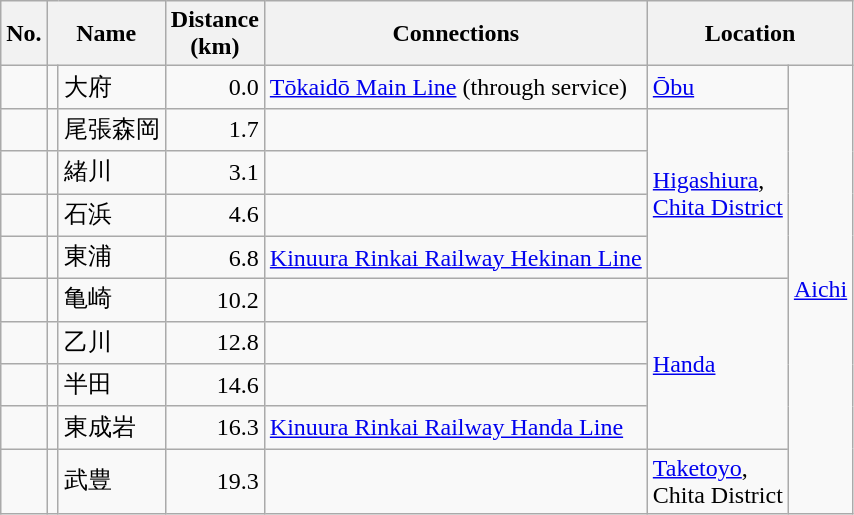<table class="wikitable">
<tr>
<th>No.</th>
<th colspan="2">Name</th>
<th>Distance<br>(km)</th>
<th>Connections</th>
<th colspan="2">Location</th>
</tr>
<tr>
<td><br></td>
<td></td>
<td>大府</td>
<td style="text-align:right;">0.0</td>
<td> <a href='#'>Tōkaidō Main Line</a> (through service)</td>
<td><a href='#'>Ōbu</a></td>
<td rowspan="10"><a href='#'>Aichi</a></td>
</tr>
<tr>
<td></td>
<td></td>
<td>尾張森岡</td>
<td style="text-align:right;">1.7</td>
<td> </td>
<td rowspan="4"><a href='#'>Higashiura</a>,<br><a href='#'>Chita District</a></td>
</tr>
<tr>
<td></td>
<td></td>
<td>緒川</td>
<td style="text-align:right;">3.1</td>
<td> </td>
</tr>
<tr>
<td></td>
<td></td>
<td>石浜</td>
<td style="text-align:right;">4.6</td>
<td> </td>
</tr>
<tr>
<td></td>
<td></td>
<td>東浦</td>
<td style="text-align:right;">6.8</td>
<td><a href='#'>Kinuura Rinkai Railway Hekinan Line</a></td>
</tr>
<tr>
<td></td>
<td></td>
<td>亀崎</td>
<td style="text-align:right;">10.2</td>
<td> </td>
<td rowspan="4"><a href='#'>Handa</a></td>
</tr>
<tr>
<td></td>
<td></td>
<td>乙川</td>
<td style="text-align:right;">12.8</td>
<td> </td>
</tr>
<tr>
<td></td>
<td></td>
<td>半田</td>
<td style="text-align:right;">14.6</td>
<td> </td>
</tr>
<tr>
<td></td>
<td></td>
<td>東成岩</td>
<td style="text-align:right;">16.3</td>
<td><a href='#'>Kinuura Rinkai Railway Handa Line</a></td>
</tr>
<tr>
<td></td>
<td></td>
<td>武豊</td>
<td style="text-align:right;">19.3</td>
<td> </td>
<td><a href='#'>Taketoyo</a>,<br>Chita District</td>
</tr>
</table>
